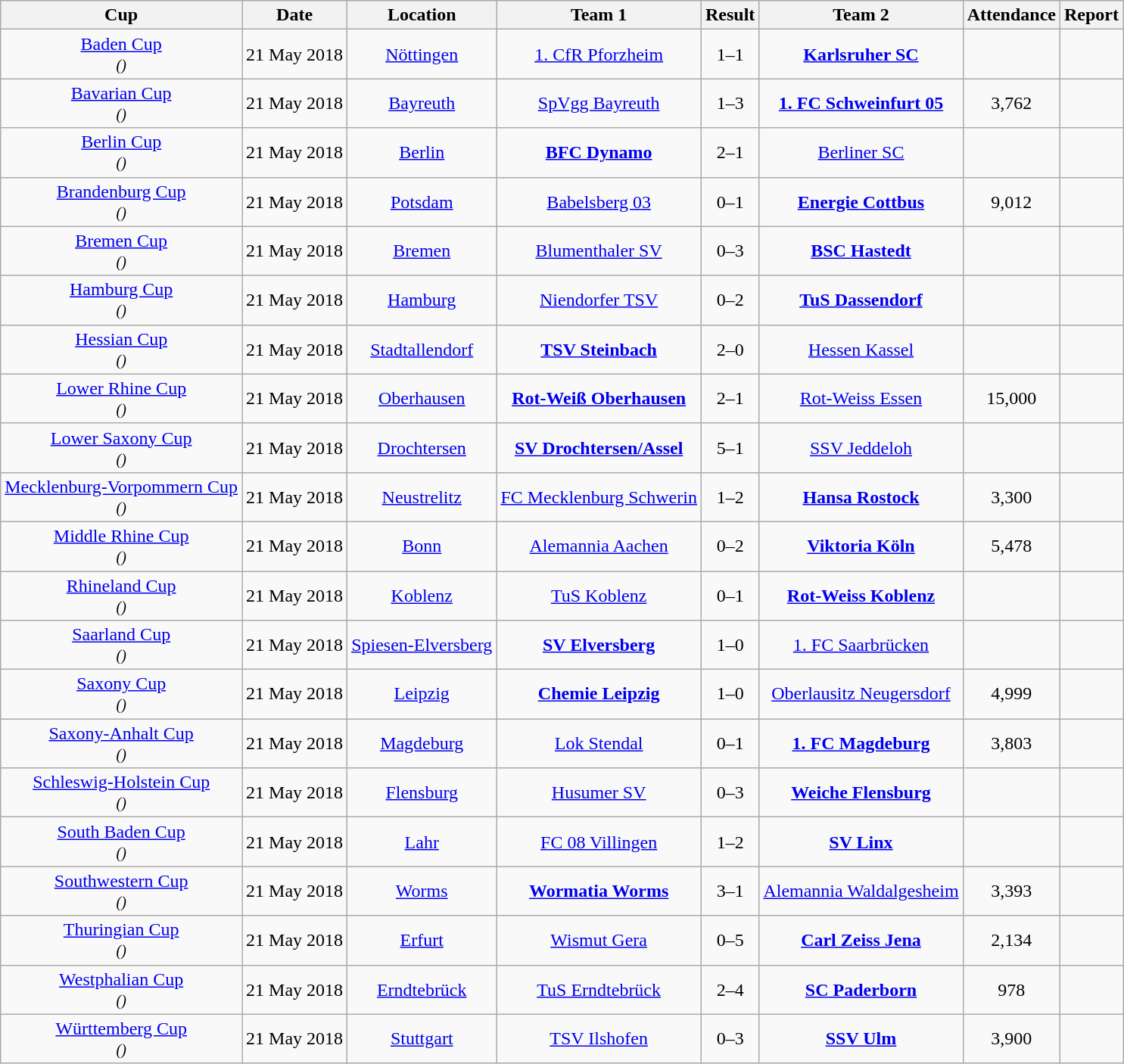<table class="wikitable" style="text-align: center;">
<tr>
<th>Cup</th>
<th>Date</th>
<th>Location</th>
<th>Team 1</th>
<th>Result</th>
<th>Team 2</th>
<th>Attendance</th>
<th>Report</th>
</tr>
<tr>
<td><a href='#'>Baden Cup</a><br><small><em>()</em></small></td>
<td>21 May 2018</td>
<td><a href='#'>Nöttingen</a></td>
<td><a href='#'>1. CfR Pforzheim</a></td>
<td>1–1 <br></td>
<td><strong><a href='#'>Karlsruher SC</a></strong></td>
<td></td>
<td></td>
</tr>
<tr>
<td><a href='#'>Bavarian Cup</a><br><small><em>()</em></small></td>
<td>21 May 2018</td>
<td><a href='#'>Bayreuth</a></td>
<td><a href='#'>SpVgg Bayreuth</a></td>
<td>1–3</td>
<td><strong><a href='#'>1. FC Schweinfurt 05</a></strong></td>
<td>3,762</td>
<td></td>
</tr>
<tr>
<td><a href='#'>Berlin Cup</a><br><small><em>()</em></small></td>
<td>21 May 2018</td>
<td><a href='#'>Berlin</a></td>
<td><strong><a href='#'>BFC Dynamo</a></strong></td>
<td>2–1</td>
<td><a href='#'>Berliner SC</a></td>
<td></td>
<td></td>
</tr>
<tr>
<td><a href='#'>Brandenburg Cup</a><br><small><em>()</em></small></td>
<td>21 May 2018</td>
<td><a href='#'>Potsdam</a></td>
<td><a href='#'>Babelsberg 03</a></td>
<td>0–1</td>
<td><strong><a href='#'>Energie Cottbus</a></strong></td>
<td>9,012</td>
<td></td>
</tr>
<tr>
<td><a href='#'>Bremen Cup</a><br><small><em>()</em></small></td>
<td>21 May 2018</td>
<td><a href='#'>Bremen</a></td>
<td><a href='#'>Blumenthaler SV</a></td>
<td>0–3</td>
<td><strong><a href='#'>BSC Hastedt</a></strong></td>
<td></td>
<td></td>
</tr>
<tr>
<td><a href='#'>Hamburg Cup</a><br><small><em>()</em></small></td>
<td>21 May 2018</td>
<td><a href='#'>Hamburg</a></td>
<td><a href='#'>Niendorfer TSV</a></td>
<td>0–2</td>
<td><strong><a href='#'>TuS Dassendorf</a></strong></td>
<td></td>
<td></td>
</tr>
<tr>
<td><a href='#'>Hessian Cup</a><br><small><em>()</em></small></td>
<td>21 May 2018</td>
<td><a href='#'>Stadtallendorf</a></td>
<td><strong><a href='#'>TSV Steinbach</a></strong></td>
<td>2–0</td>
<td><a href='#'>Hessen Kassel</a></td>
<td></td>
<td></td>
</tr>
<tr>
<td><a href='#'>Lower Rhine Cup</a><br><small><em>()</em></small></td>
<td>21 May 2018</td>
<td><a href='#'>Oberhausen</a></td>
<td><strong><a href='#'>Rot-Weiß Oberhausen</a></strong></td>
<td>2–1</td>
<td><a href='#'>Rot-Weiss Essen</a></td>
<td>15,000</td>
<td></td>
</tr>
<tr>
<td><a href='#'>Lower Saxony Cup</a><br><small><em>()</em></small></td>
<td>21 May 2018</td>
<td><a href='#'>Drochtersen</a></td>
<td><strong><a href='#'>SV Drochtersen/Assel</a></strong></td>
<td>5–1</td>
<td><a href='#'>SSV Jeddeloh</a></td>
<td></td>
<td></td>
</tr>
<tr>
<td><a href='#'>Mecklenburg-Vorpommern Cup</a><br><small><em>()</em></small></td>
<td>21 May 2018</td>
<td><a href='#'>Neustrelitz</a></td>
<td><a href='#'>FC Mecklenburg Schwerin</a></td>
<td>1–2</td>
<td><strong><a href='#'>Hansa Rostock</a></strong></td>
<td>3,300</td>
<td></td>
</tr>
<tr>
<td><a href='#'>Middle Rhine Cup</a><br><small><em>()</em></small></td>
<td>21 May 2018</td>
<td><a href='#'>Bonn</a></td>
<td><a href='#'>Alemannia Aachen</a></td>
<td>0–2 </td>
<td><strong><a href='#'>Viktoria Köln</a></strong></td>
<td>5,478</td>
<td></td>
</tr>
<tr>
<td><a href='#'>Rhineland Cup</a><br><small><em>()</em></small></td>
<td>21 May 2018</td>
<td><a href='#'>Koblenz</a></td>
<td><a href='#'>TuS Koblenz</a></td>
<td>0–1</td>
<td><strong><a href='#'>Rot-Weiss Koblenz</a></strong></td>
<td></td>
<td></td>
</tr>
<tr>
<td><a href='#'>Saarland Cup</a><br><small><em>()</em></small></td>
<td>21 May 2018</td>
<td><a href='#'>Spiesen-Elversberg</a></td>
<td><strong><a href='#'>SV Elversberg</a></strong></td>
<td>1–0</td>
<td><a href='#'>1. FC Saarbrücken</a></td>
<td></td>
<td></td>
</tr>
<tr>
<td><a href='#'>Saxony Cup</a><br><small><em>()</em></small></td>
<td>21 May 2018</td>
<td><a href='#'>Leipzig</a></td>
<td><strong><a href='#'>Chemie Leipzig</a></strong></td>
<td>1–0</td>
<td><a href='#'>Oberlausitz Neugersdorf</a></td>
<td>4,999</td>
<td></td>
</tr>
<tr>
<td><a href='#'>Saxony-Anhalt Cup</a><br><small><em>()</em></small></td>
<td>21 May 2018</td>
<td><a href='#'>Magdeburg</a></td>
<td><a href='#'>Lok Stendal</a></td>
<td>0–1</td>
<td><strong><a href='#'>1. FC Magdeburg</a></strong></td>
<td>3,803</td>
<td></td>
</tr>
<tr>
<td><a href='#'>Schleswig-Holstein Cup</a><br><small><em>()</em></small></td>
<td>21 May 2018</td>
<td><a href='#'>Flensburg</a></td>
<td><a href='#'>Husumer SV</a></td>
<td>0–3</td>
<td><strong><a href='#'>Weiche Flensburg</a></strong></td>
<td></td>
<td></td>
</tr>
<tr>
<td><a href='#'>South Baden Cup</a><br><small><em>()</em></small></td>
<td>21 May 2018</td>
<td><a href='#'>Lahr</a></td>
<td><a href='#'>FC 08 Villingen</a></td>
<td>1–2</td>
<td><strong><a href='#'>SV Linx</a></strong></td>
<td></td>
<td></td>
</tr>
<tr>
<td><a href='#'>Southwestern Cup</a><br><small><em>()</em></small></td>
<td>21 May 2018</td>
<td><a href='#'>Worms</a></td>
<td><strong><a href='#'>Wormatia Worms</a></strong></td>
<td>3–1 </td>
<td><a href='#'>Alemannia Waldalgesheim</a></td>
<td>3,393</td>
<td></td>
</tr>
<tr>
<td><a href='#'>Thuringian Cup</a><br><small><em>()</em></small></td>
<td>21 May 2018</td>
<td><a href='#'>Erfurt</a></td>
<td><a href='#'>Wismut Gera</a></td>
<td>0–5</td>
<td><strong><a href='#'>Carl Zeiss Jena</a></strong></td>
<td>2,134</td>
<td></td>
</tr>
<tr>
<td><a href='#'>Westphalian Cup</a><br><small><em>()</em></small></td>
<td>21 May 2018</td>
<td><a href='#'>Erndtebrück</a></td>
<td><a href='#'>TuS Erndtebrück</a></td>
<td>2–4</td>
<td><strong><a href='#'>SC Paderborn</a></strong></td>
<td>978</td>
<td></td>
</tr>
<tr>
<td><a href='#'>Württemberg Cup</a><br><small><em>()</em></small></td>
<td>21 May 2018</td>
<td><a href='#'>Stuttgart</a></td>
<td><a href='#'>TSV Ilshofen</a></td>
<td>0–3</td>
<td><strong><a href='#'>SSV Ulm</a></strong></td>
<td>3,900</td>
<td></td>
</tr>
</table>
